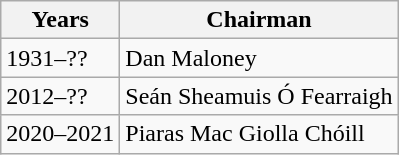<table class="wikitable">
<tr>
<th>Years</th>
<th>Chairman</th>
</tr>
<tr>
<td>1931–??</td>
<td>Dan Maloney</td>
</tr>
<tr>
<td>2012–??</td>
<td>Seán Sheamuis Ó Fearraigh</td>
</tr>
<tr>
<td>2020–2021</td>
<td>Piaras Mac Giolla Chóill</td>
</tr>
</table>
